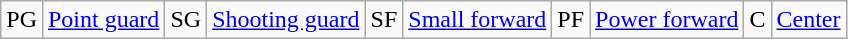<table class="wikitable">
<tr>
<td>PG</td>
<td><a href='#'>Point guard</a></td>
<td>SG</td>
<td><a href='#'>Shooting guard</a></td>
<td>SF</td>
<td><a href='#'>Small forward</a></td>
<td>PF</td>
<td><a href='#'>Power forward</a></td>
<td>C</td>
<td><a href='#'>Center</a></td>
</tr>
</table>
